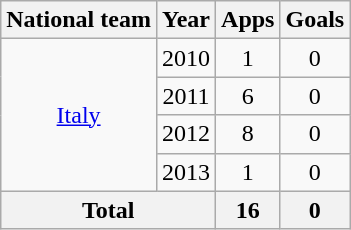<table class="wikitable" style="text-align:center">
<tr>
<th>National team</th>
<th>Year</th>
<th>Apps</th>
<th>Goals</th>
</tr>
<tr>
<td rowspan="4"><a href='#'>Italy</a></td>
<td>2010</td>
<td>1</td>
<td>0</td>
</tr>
<tr>
<td>2011</td>
<td>6</td>
<td>0</td>
</tr>
<tr>
<td>2012</td>
<td>8</td>
<td>0</td>
</tr>
<tr>
<td>2013</td>
<td>1</td>
<td>0</td>
</tr>
<tr>
<th colspan="2">Total</th>
<th>16</th>
<th>0</th>
</tr>
</table>
